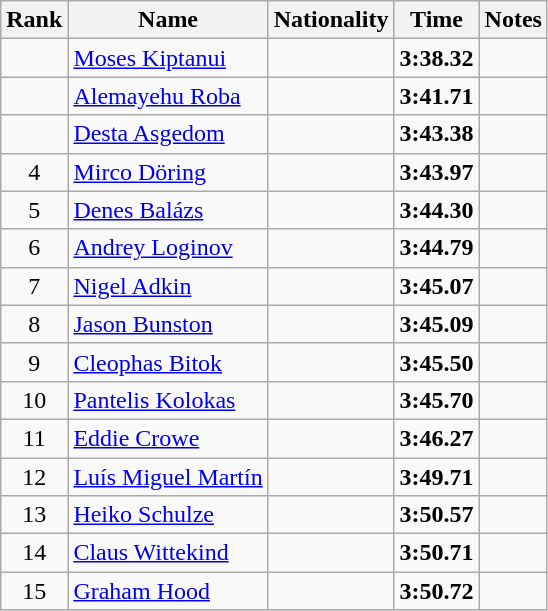<table class="wikitable sortable" style="text-align:center">
<tr>
<th>Rank</th>
<th>Name</th>
<th>Nationality</th>
<th>Time</th>
<th>Notes</th>
</tr>
<tr>
<td></td>
<td align=left><a href='#'>Moses Kiptanui</a></td>
<td align=left></td>
<td><strong>3:38.32</strong></td>
<td></td>
</tr>
<tr>
<td></td>
<td align=left><a href='#'>Alemayehu Roba</a></td>
<td align=left></td>
<td><strong>3:41.71</strong></td>
<td></td>
</tr>
<tr>
<td></td>
<td align=left><a href='#'>Desta Asgedom</a></td>
<td align=left></td>
<td><strong>3:43.38</strong></td>
<td></td>
</tr>
<tr>
<td>4</td>
<td align=left><a href='#'>Mirco Döring</a></td>
<td align=left></td>
<td><strong>3:43.97</strong></td>
<td></td>
</tr>
<tr>
<td>5</td>
<td align=left><a href='#'>Denes Balázs</a></td>
<td align=left></td>
<td><strong>3:44.30</strong></td>
<td></td>
</tr>
<tr>
<td>6</td>
<td align=left><a href='#'>Andrey Loginov</a></td>
<td align=left></td>
<td><strong>3:44.79</strong></td>
<td></td>
</tr>
<tr>
<td>7</td>
<td align=left><a href='#'>Nigel Adkin</a></td>
<td align=left></td>
<td><strong>3:45.07</strong></td>
<td></td>
</tr>
<tr>
<td>8</td>
<td align=left><a href='#'>Jason Bunston</a></td>
<td align=left></td>
<td><strong>3:45.09</strong></td>
<td></td>
</tr>
<tr>
<td>9</td>
<td align=left><a href='#'>Cleophas Bitok</a></td>
<td align=left></td>
<td><strong>3:45.50</strong></td>
<td></td>
</tr>
<tr>
<td>10</td>
<td align=left><a href='#'>Pantelis Kolokas</a></td>
<td align=left></td>
<td><strong>3:45.70</strong></td>
<td></td>
</tr>
<tr>
<td>11</td>
<td align=left><a href='#'>Eddie Crowe</a></td>
<td align=left></td>
<td><strong>3:46.27</strong></td>
<td></td>
</tr>
<tr>
<td>12</td>
<td align=left><a href='#'>Luís Miguel Martín</a></td>
<td align=left></td>
<td><strong>3:49.71</strong></td>
<td></td>
</tr>
<tr>
<td>13</td>
<td align=left><a href='#'>Heiko Schulze</a></td>
<td align=left></td>
<td><strong>3:50.57</strong></td>
<td></td>
</tr>
<tr>
<td>14</td>
<td align=left><a href='#'>Claus Wittekind</a></td>
<td align=left></td>
<td><strong>3:50.71</strong></td>
<td></td>
</tr>
<tr>
<td>15</td>
<td align=left><a href='#'>Graham Hood</a></td>
<td align=left></td>
<td><strong>3:50.72</strong></td>
<td></td>
</tr>
</table>
